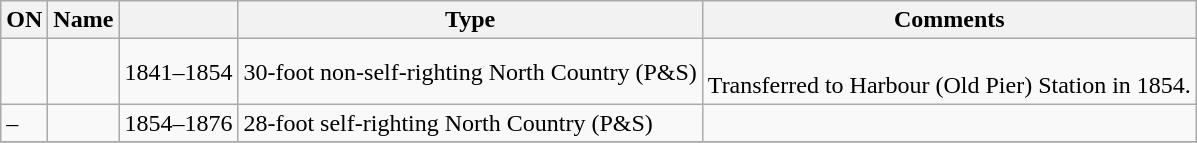<table class="wikitable">
<tr>
<th>ON</th>
<th>Name</th>
<th></th>
<th>Type</th>
<th>Comments</th>
</tr>
<tr>
<td></td>
<td></td>
<td>1841–1854</td>
<td>30-foot non-self-righting North Country (P&S)</td>
<td><br>Transferred to Harbour (Old Pier) Station in 1854.</td>
</tr>
<tr>
<td>–</td>
<td></td>
<td>1854–1876</td>
<td>28-foot self-righting North Country (P&S)</td>
<td></td>
</tr>
<tr>
</tr>
</table>
